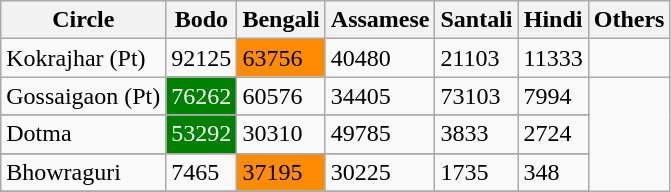<table class="wikitable">
<tr>
<th>Circle</th>
<th>Bodo</th>
<th>Bengali</th>
<th>Assamese</th>
<th>Santali</th>
<th>Hindi</th>
<th>Others</th>
</tr>
<tr>
<td>Kokrajhar (Pt)</td>
<td>92125</td>
<td style="background:darkorange">63756</td>
<td>40480</td>
<td>21103</td>
<td>11333</td>
<td></td>
</tr>
<tr>
<td>Gossaigaon (Pt)</td>
<td style="background:green;color:white">76262</td>
<td>60576</td>
<td>34405</td>
<td>73103</td>
<td>7994</td>
</tr>
<tr>
</tr>
<tr>
<td>Dotma</td>
<td style="background:green;color:white">53292</td>
<td>30310</td>
<td>49785</td>
<td>3833</td>
<td>2724</td>
</tr>
<tr>
</tr>
<tr>
<td>Bhowraguri</td>
<td>7465</td>
<td style="background:darkorange">37195</td>
<td>30225</td>
<td>1735</td>
<td>348</td>
</tr>
<tr>
</tr>
</table>
